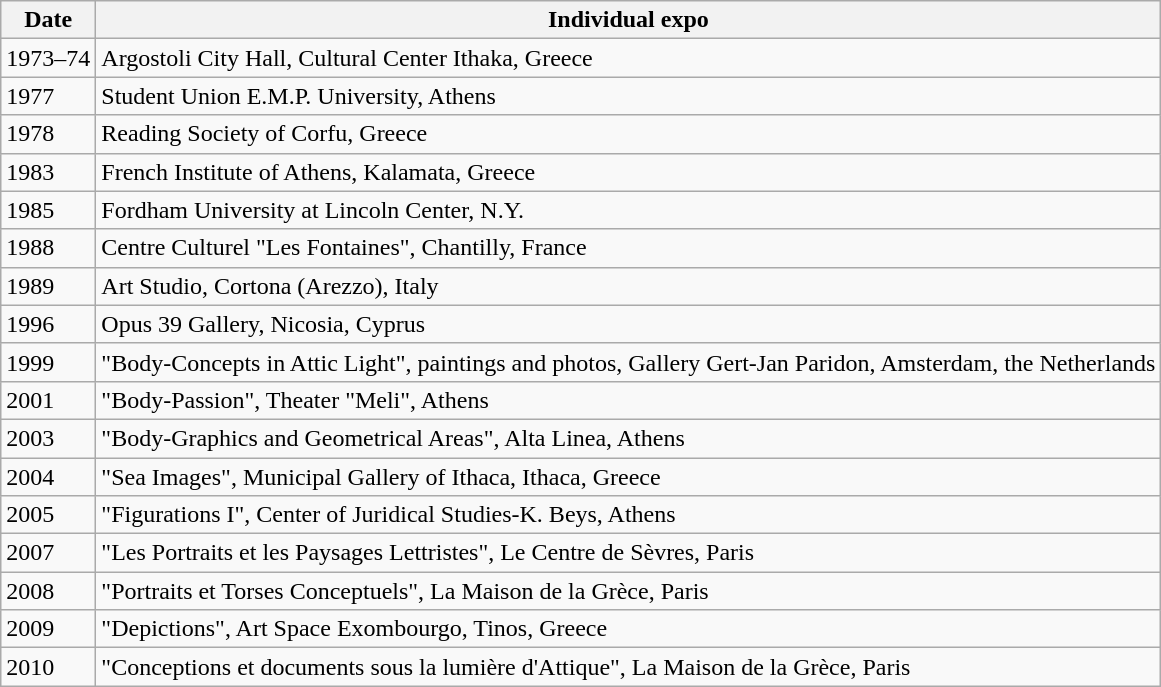<table class="wikitable">
<tr>
<th>Date</th>
<th>Individual expo</th>
</tr>
<tr>
<td>1973–74</td>
<td>Argostoli City Hall, Cultural Center Ithaka, Greece</td>
</tr>
<tr>
<td>1977</td>
<td>Student Union E.M.P. University, Athens</td>
</tr>
<tr>
<td>1978</td>
<td>Reading Society of Corfu, Greece</td>
</tr>
<tr>
<td>1983</td>
<td>French Institute of Athens, Kalamata, Greece</td>
</tr>
<tr>
<td>1985</td>
<td>Fordham University at Lincoln Center, N.Y.</td>
</tr>
<tr>
<td>1988</td>
<td>Centre Culturel "Les Fontaines", Chantilly, France</td>
</tr>
<tr>
<td>1989</td>
<td>Art Studio, Cortona (Arezzo), Italy</td>
</tr>
<tr>
<td>1996</td>
<td>Opus 39 Gallery, Nicosia, Cyprus</td>
</tr>
<tr>
<td>1999</td>
<td>"Body-Concepts in Attic Light", paintings and photos, Gallery Gert-Jan Paridon, Amsterdam, the Netherlands</td>
</tr>
<tr>
<td>2001</td>
<td>"Body-Passion", Theater "Meli", Athens</td>
</tr>
<tr>
<td>2003</td>
<td>"Body-Graphics and Geometrical Areas", Alta Linea, Athens</td>
</tr>
<tr>
<td>2004</td>
<td>"Sea Images", Municipal Gallery of Ithaca, Ithaca, Greece</td>
</tr>
<tr>
<td>2005</td>
<td>"Figurations I", Center of Juridical Studies-K. Beys, Athens</td>
</tr>
<tr>
<td>2007</td>
<td>"Les Portraits et les Paysages Lettristes", Le Centre de Sèvres, Paris</td>
</tr>
<tr>
<td>2008</td>
<td>"Portraits et Torses Conceptuels", La Maison de la Grèce, Paris</td>
</tr>
<tr>
<td>2009</td>
<td>"Depictions", Art Space Exombourgo, Tinos, Greece</td>
</tr>
<tr>
<td>2010</td>
<td>"Conceptions et documents sous la lumière d'Attique", La Maison de la Grèce, Paris</td>
</tr>
</table>
